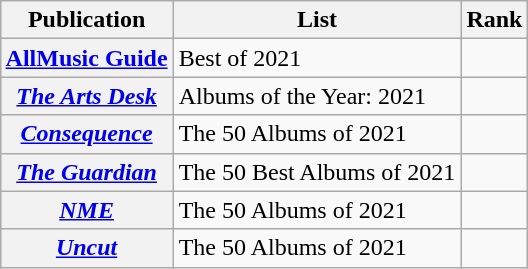<table class="wikitable mw-collapsible sortable plainrowheaders" style="margin-left: auto; margin-right: auto; border: none;">
<tr>
<th scope="col">Publication</th>
<th scope="col" class="unsortable">List</th>
<th scope="col" data-sort-type="number">Rank</th>
</tr>
<tr>
<th scope="row"><a href='#'>AllMusic Guide</a></th>
<td>Best of 2021</td>
<td></td>
</tr>
<tr>
<th scope="row"><em><a href='#'>The Arts Desk</a></em></th>
<td>Albums of the Year: 2021</td>
<td></td>
</tr>
<tr>
<th scope="row"><em><a href='#'>Consequence</a></em></th>
<td>The 50 Albums of 2021</td>
<td></td>
</tr>
<tr>
<th scope="row"><em><a href='#'>The Guardian</a></em></th>
<td>The 50 Best Albums of 2021</td>
<td></td>
</tr>
<tr>
<th scope="row"><em><a href='#'>NME</a></em></th>
<td>The 50 Albums of 2021</td>
<td></td>
</tr>
<tr>
<th scope="row"><em><a href='#'>Uncut</a></em></th>
<td>The 50 Albums of 2021</td>
<td></td>
</tr>
</table>
